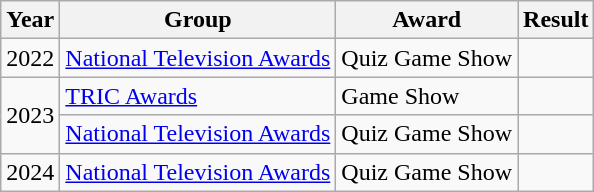<table class="wikitable sortable">
<tr>
<th>Year</th>
<th>Group</th>
<th>Award</th>
<th>Result</th>
</tr>
<tr>
<td>2022</td>
<td><a href='#'>National Television Awards</a></td>
<td>Quiz Game Show</td>
<td></td>
</tr>
<tr>
<td rowspan="2">2023</td>
<td><a href='#'>TRIC Awards</a></td>
<td>Game Show</td>
<td></td>
</tr>
<tr>
<td><a href='#'>National Television Awards</a></td>
<td>Quiz Game Show</td>
<td></td>
</tr>
<tr>
<td>2024</td>
<td><a href='#'>National Television Awards</a></td>
<td>Quiz Game Show</td>
<td></td>
</tr>
</table>
